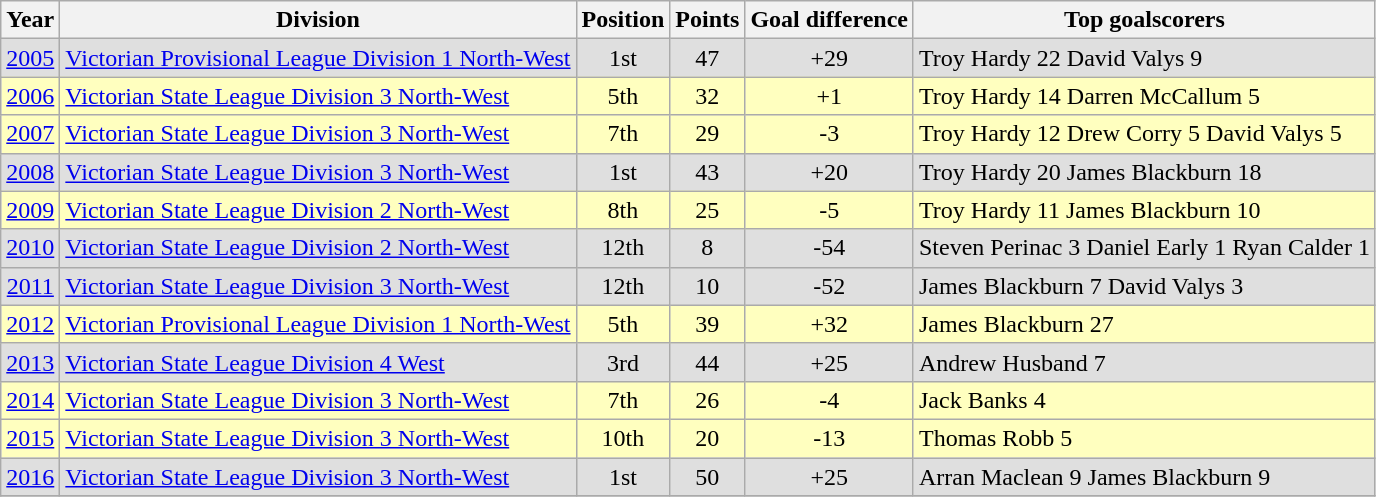<table class="wikitable">
<tr>
<th>Year</th>
<th>Division</th>
<th>Position</th>
<th>Points</th>
<th>Goal difference</th>
<th>Top goalscorers</th>
</tr>
<tr align="center">
<td bgcolor="#dfdfdf"><a href='#'>2005</a></td>
<td bgcolor="#dfdfdf" align="left"><a href='#'>Victorian Provisional League Division 1 North-West</a></td>
<td bgcolor="#dfdfdf">1st </td>
<td bgcolor="#dfdfdf">47</td>
<td bgcolor="#dfdfdf">+29</td>
<td bgcolor="#dfdfdf" align="left"> Troy Hardy 22  David Valys 9</td>
</tr>
<tr align="center">
<td bgcolor="#FFFFBF"><a href='#'>2006</a></td>
<td bgcolor="#FFFFBF" align="left"><a href='#'>Victorian State League Division 3 North-West</a></td>
<td bgcolor="#FFFFBF">5th</td>
<td bgcolor="#FFFFBF">32</td>
<td bgcolor="#FFFFBF">+1</td>
<td bgcolor="#FFFFBF" align="left"> Troy Hardy 14  Darren McCallum 5</td>
</tr>
<tr align="center">
<td bgcolor="#FFFFBF"><a href='#'>2007</a></td>
<td bgcolor="#FFFFBF" align="left"><a href='#'>Victorian State League Division 3 North-West</a></td>
<td bgcolor="#FFFFBF">7th</td>
<td bgcolor="#FFFFBF">29</td>
<td bgcolor="#FFFFBF">-3</td>
<td bgcolor="#FFFFBF" align="left"> Troy Hardy 12  Drew Corry 5  David Valys 5</td>
</tr>
<tr align="center">
<td bgcolor="#dfdfdf"><a href='#'>2008</a></td>
<td bgcolor="#dfdfdf" align="left"><a href='#'>Victorian State League Division 3 North-West</a></td>
<td bgcolor="#dfdfdf">1st </td>
<td bgcolor="#dfdfdf">43</td>
<td bgcolor="#dfdfdf">+20</td>
<td bgcolor="#dfdfdf" align="left"> Troy Hardy 20  James Blackburn 18</td>
</tr>
<tr align="center">
<td bgcolor="#FFFFBF"><a href='#'>2009</a></td>
<td bgcolor="#FFFFBF" align="left"><a href='#'>Victorian State League Division 2 North-West</a></td>
<td bgcolor="#FFFFBF">8th</td>
<td bgcolor="#FFFFBF">25</td>
<td bgcolor="#FFFFBF">-5</td>
<td bgcolor="#FFFFBF" align="left"> Troy Hardy 11  James Blackburn 10</td>
</tr>
<tr align="center">
<td bgcolor="#dfdfdf"><a href='#'>2010</a></td>
<td bgcolor="#dfdfdf" align="left"><a href='#'>Victorian State League Division 2 North-West</a></td>
<td bgcolor="#dfdfdf">12th </td>
<td bgcolor="#dfdfdf">8</td>
<td bgcolor="#dfdfdf">-54</td>
<td bgcolor="#dfdfdf" align="left"> Steven Perinac 3  Daniel Early 1  Ryan Calder 1</td>
</tr>
<tr align="center">
<td bgcolor="#dfdfdf"><a href='#'>2011</a></td>
<td bgcolor="#dfdfdf" align="left"><a href='#'>Victorian State League Division 3 North-West</a></td>
<td bgcolor="#dfdfdf">12th </td>
<td bgcolor="#dfdfdf">10</td>
<td bgcolor="#dfdfdf">-52</td>
<td bgcolor="#dfdfdf" align="left"> James Blackburn 7  David Valys 3</td>
</tr>
<tr align="center">
<td bgcolor="#FFFFBF"><a href='#'>2012</a></td>
<td bgcolor="#FFFFBF" align="left"><a href='#'>Victorian Provisional League Division 1 North-West</a></td>
<td bgcolor="#FFFFBF">5th</td>
<td bgcolor="#FFFFBF">39</td>
<td bgcolor="#FFFFBF">+32</td>
<td bgcolor="#FFFFBF" align="left"> James Blackburn 27</td>
</tr>
<tr align="center">
<td bgcolor="#dfdfdf"><a href='#'>2013</a></td>
<td bgcolor="#dfdfdf" align="left"><a href='#'>Victorian State League Division 4 West</a></td>
<td bgcolor="#dfdfdf">3rd </td>
<td bgcolor="#dfdfdf">44</td>
<td bgcolor="#dfdfdf">+25</td>
<td bgcolor="#dfdfdf" align="left"> Andrew Husband 7</td>
</tr>
<tr align="center">
<td bgcolor="#FFFFBF"><a href='#'>2014</a></td>
<td bgcolor="#FFFFBF" align="left"><a href='#'>Victorian State League Division 3 North-West</a></td>
<td bgcolor="#FFFFBF">7th</td>
<td bgcolor="#FFFFBF">26</td>
<td bgcolor="#FFFFBF">-4</td>
<td bgcolor="#FFFFBF" align="left"> Jack Banks 4</td>
</tr>
<tr align="center">
<td bgcolor="#FFFFBF"><a href='#'>2015</a></td>
<td bgcolor="#FFFFBF" align="left"><a href='#'>Victorian State League Division 3 North-West</a></td>
<td bgcolor="#FFFFBF">10th</td>
<td bgcolor="#FFFFBF">20</td>
<td bgcolor="#FFFFBF">-13</td>
<td bgcolor="#FFFFBF" align="left"> Thomas Robb 5</td>
</tr>
<tr align="center">
<td bgcolor="#dfdfdf"><a href='#'>2016</a></td>
<td bgcolor="#dfdfdf" align="left"><a href='#'>Victorian State League Division 3 North-West</a></td>
<td bgcolor="#dfdfdf">1st </td>
<td bgcolor="#dfdfdf">50</td>
<td bgcolor="#dfdfdf">+25</td>
<td bgcolor="#dfdfdf" align="left"> Arran Maclean 9  James Blackburn 9</td>
</tr>
<tr align="center">
</tr>
</table>
